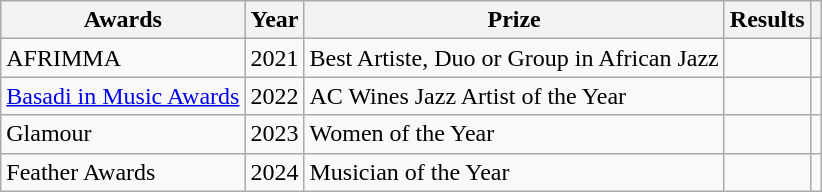<table class="wikitable sortable">
<tr>
<th>Awards</th>
<th>Year</th>
<th>Prize</th>
<th>Results</th>
<th></th>
</tr>
<tr>
<td>AFRIMMA</td>
<td>2021</td>
<td>Best Artiste, Duo or Group in African Jazz</td>
<td></td>
<td></td>
</tr>
<tr>
<td><a href='#'>Basadi in Music Awards</a></td>
<td>2022</td>
<td>AC Wines Jazz Artist of the Year</td>
<td></td>
<td></td>
</tr>
<tr>
<td>Glamour</td>
<td>2023</td>
<td>Women of the Year</td>
<td></td>
<td></td>
</tr>
<tr>
<td>Feather Awards</td>
<td>2024</td>
<td>Musician of the Year</td>
<td></td>
<td></td>
</tr>
</table>
